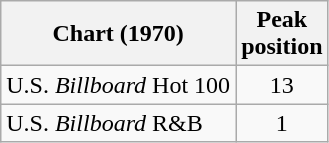<table class="wikitable sortable">
<tr>
<th align="left">Chart (1970)</th>
<th align="center">Peak<br>position</th>
</tr>
<tr>
<td align="left">U.S. <em>Billboard</em> Hot 100</td>
<td align="center">13</td>
</tr>
<tr>
<td align="left">U.S. <em>Billboard</em> R&B</td>
<td align="center">1</td>
</tr>
</table>
